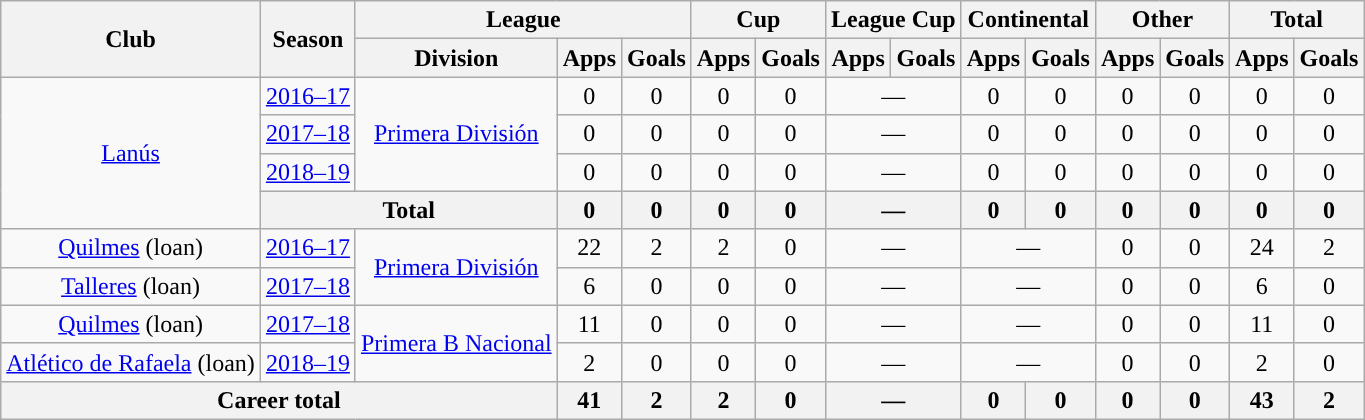<table class="wikitable" style="text-align:center">
<tr>
<th rowspan="2">Club</th>
<th rowspan="2">Season</th>
<th colspan="3">League</th>
<th colspan="2">Cup</th>
<th colspan="2">League Cup</th>
<th colspan="2">Continental</th>
<th colspan="2">Other</th>
<th colspan="2">Total</th>
</tr>
<tr>
<th>Division</th>
<th>Apps</th>
<th>Goals</th>
<th>Apps</th>
<th>Goals</th>
<th>Apps</th>
<th>Goals</th>
<th>Apps</th>
<th>Goals</th>
<th>Apps</th>
<th>Goals</th>
<th>Apps</th>
<th>Goals</th>
</tr>
<tr>
<td rowspan="4"><a href='#'>Lanús</a></td>
<td><a href='#'>2016–17</a></td>
<td rowspan="3"><a href='#'>Primera División</a></td>
<td>0</td>
<td>0</td>
<td>0</td>
<td>0</td>
<td colspan="2">—</td>
<td>0</td>
<td>0</td>
<td>0</td>
<td>0</td>
<td>0</td>
<td>0</td>
</tr>
<tr>
<td><a href='#'>2017–18</a></td>
<td>0</td>
<td>0</td>
<td>0</td>
<td>0</td>
<td colspan="2">—</td>
<td>0</td>
<td>0</td>
<td>0</td>
<td>0</td>
<td>0</td>
<td>0</td>
</tr>
<tr>
<td><a href='#'>2018–19</a></td>
<td>0</td>
<td>0</td>
<td>0</td>
<td>0</td>
<td colspan="2">—</td>
<td>0</td>
<td>0</td>
<td>0</td>
<td>0</td>
<td>0</td>
<td>0</td>
</tr>
<tr>
<th colspan="2">Total</th>
<th>0</th>
<th>0</th>
<th>0</th>
<th>0</th>
<th colspan="2">—</th>
<th>0</th>
<th>0</th>
<th>0</th>
<th>0</th>
<th>0</th>
<th>0</th>
</tr>
<tr>
<td rowspan="1"><a href='#'>Quilmes</a> (loan)</td>
<td><a href='#'>2016–17</a></td>
<td rowspan="2"><a href='#'>Primera División</a></td>
<td>22</td>
<td>2</td>
<td>2</td>
<td>0</td>
<td colspan="2">—</td>
<td colspan="2">—</td>
<td>0</td>
<td>0</td>
<td>24</td>
<td>2</td>
</tr>
<tr>
<td rowspan="1"><a href='#'>Talleres</a> (loan)</td>
<td><a href='#'>2017–18</a></td>
<td>6</td>
<td>0</td>
<td>0</td>
<td>0</td>
<td colspan="2">—</td>
<td colspan="2">—</td>
<td>0</td>
<td>0</td>
<td>6</td>
<td>0</td>
</tr>
<tr>
<td rowspan="1"><a href='#'>Quilmes</a> (loan)</td>
<td><a href='#'>2017–18</a></td>
<td rowspan="2"><a href='#'>Primera B Nacional</a></td>
<td>11</td>
<td>0</td>
<td>0</td>
<td>0</td>
<td colspan="2">—</td>
<td colspan="2">—</td>
<td>0</td>
<td>0</td>
<td>11</td>
<td>0</td>
</tr>
<tr>
<td rowspan="1"><a href='#'>Atlético de Rafaela</a> (loan)</td>
<td><a href='#'>2018–19</a></td>
<td>2</td>
<td>0</td>
<td>0</td>
<td>0</td>
<td colspan="2">—</td>
<td colspan="2">—</td>
<td>0</td>
<td>0</td>
<td>2</td>
<td>0</td>
</tr>
<tr>
<th colspan="3">Career total</th>
<th>41</th>
<th>2</th>
<th>2</th>
<th>0</th>
<th colspan="2">—</th>
<th>0</th>
<th>0</th>
<th>0</th>
<th>0</th>
<th>43</th>
<th>2</th>
</tr>
</table>
